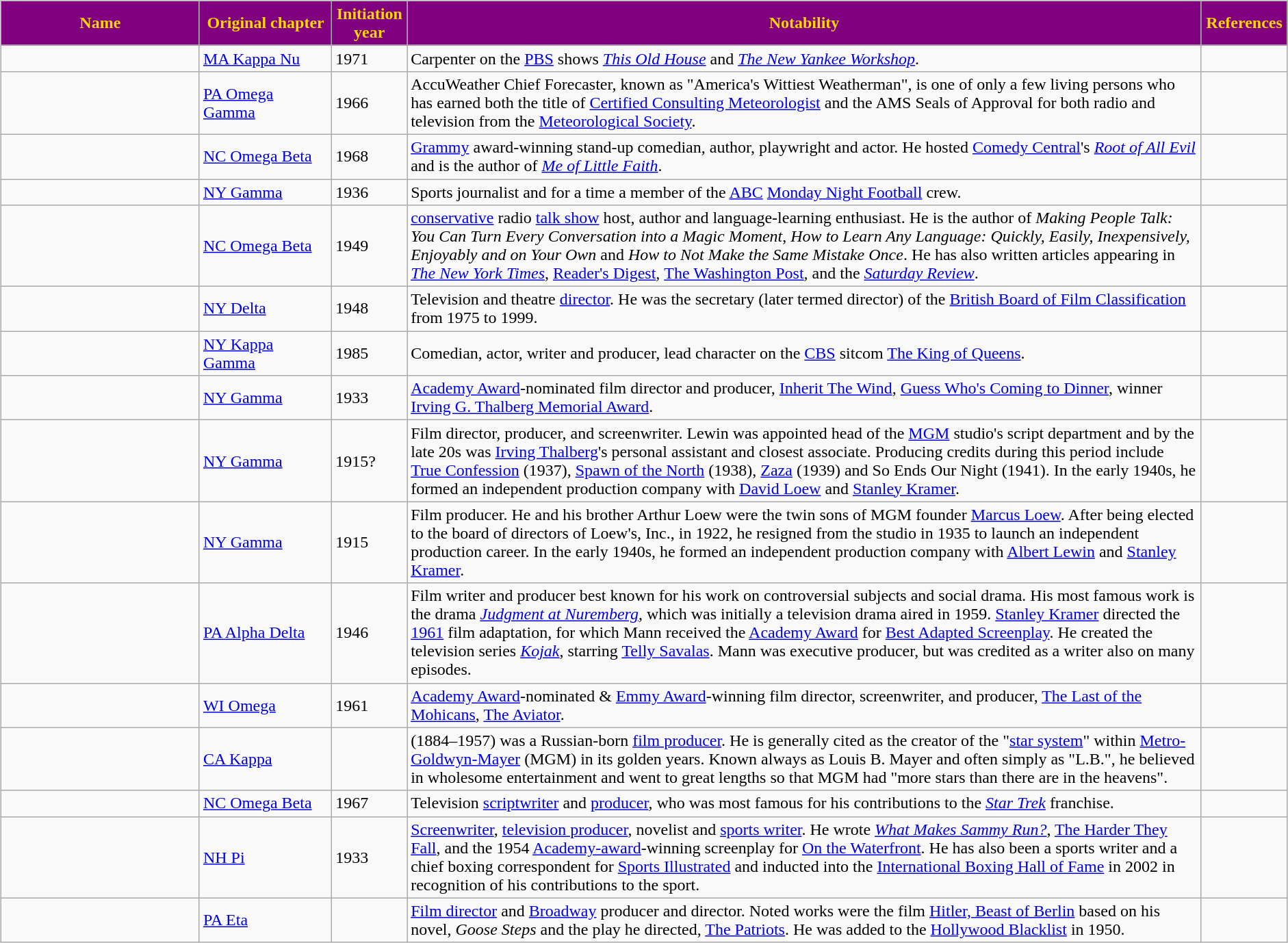<table style="width:100%;">
<tr valign="top">
<td style="width:100%;"><br><table class="wikitable sortable" style="width:100%;">
<tr>
<th style="width:15%; background:purple; color:gold;">Name</th>
<th style="width:10%; background:purple; color:gold;">Original chapter</th>
<th style="width:5%; background:purple; color:gold;">Initiation<br>year</th>
<th class="unsortable" style="width:60%; background:purple; color:gold;">Notability</th>
<th class="unsortable" style="width:5%; background:purple; color:gold;">References</th>
</tr>
<tr>
<td></td>
<td><a href='#'>MA Kappa Nu</a></td>
<td>1971</td>
<td>Carpenter on the <a href='#'>PBS</a> shows <em><a href='#'>This Old House</a></em> and <em><a href='#'>The New Yankee Workshop</a></em>.</td>
<td></td>
</tr>
<tr>
<td></td>
<td><a href='#'>PA Omega Gamma</a></td>
<td>1966</td>
<td>AccuWeather Chief Forecaster, known as "America's Wittiest Weatherman", is one of only a few living persons who has earned both the title of <a href='#'>Certified Consulting Meteorologist</a> and the AMS Seals of Approval for both radio and television from the <a href='#'>Meteorological Society</a>.</td>
<td></td>
</tr>
<tr>
<td></td>
<td><a href='#'>NC Omega Beta</a></td>
<td>1968</td>
<td><a href='#'>Grammy</a> award-winning stand-up comedian, author, playwright and actor. He hosted <a href='#'>Comedy Central</a>'s <em><a href='#'>Root of All Evil</a></em> and is the author of <em><a href='#'>Me of Little Faith</a></em>.</td>
<td></td>
</tr>
<tr>
<td></td>
<td><a href='#'>NY Gamma</a></td>
<td>1936</td>
<td>Sports journalist and for a time a member of the <a href='#'>ABC</a> <a href='#'>Monday Night Football</a> crew.</td>
<td></td>
</tr>
<tr>
<td></td>
<td><a href='#'>NC Omega Beta</a></td>
<td>1949</td>
<td><a href='#'>conservative</a> radio <a href='#'>talk show</a> host, author and language-learning enthusiast.  He is the author of <em>Making People Talk: You Can Turn Every Conversation into a Magic Moment</em>, <em>How to Learn Any Language: Quickly, Easily, Inexpensively, Enjoyably and on Your Own</em> and <em>How to Not Make the Same Mistake Once</em>. He has also written articles appearing in <em><a href='#'>The New York Times</a></em>, <a href='#'>Reader's Digest</a><em>, </em><a href='#'>The Washington Post</a><em>, </em>and the <em><a href='#'>Saturday Review</a></em>.</td>
<td></td>
</tr>
<tr>
<td></td>
<td><a href='#'>NY Delta</a></td>
<td>1948</td>
<td>Television and theatre <a href='#'>director</a>. He was the secretary (later termed director) of the <a href='#'>British Board of Film Classification</a> from 1975 to 1999.</td>
<td></td>
</tr>
<tr>
<td></td>
<td><a href='#'>NY Kappa Gamma</a></td>
<td>1985</td>
<td>Comedian, actor, writer and producer, lead character on the <a href='#'>CBS</a> sitcom <a href='#'>The King of Queens</a>.</td>
<td></td>
</tr>
<tr>
<td></td>
<td><a href='#'>NY Gamma</a></td>
<td>1933</td>
<td><a href='#'>Academy Award</a>-nominated film director and producer, <a href='#'>Inherit The Wind</a>, <a href='#'>Guess Who's Coming to Dinner</a>, winner <a href='#'>Irving G. Thalberg Memorial Award</a>.</td>
<td></td>
</tr>
<tr>
<td></td>
<td><a href='#'>NY Gamma</a></td>
<td>1915?</td>
<td>Film director, producer, and screenwriter. Lewin was appointed head of the <a href='#'>MGM</a> studio's script department and by the late 20s was <a href='#'>Irving Thalberg</a>'s personal assistant and closest associate. Producing credits during this period include <a href='#'>True Confession</a> (1937), <a href='#'>Spawn of the North</a> (1938), <a href='#'>Zaza</a> (1939) and So Ends Our Night (1941). In the early 1940s, he formed an independent production company with <a href='#'>David Loew</a> and <a href='#'>Stanley Kramer</a>.</td>
<td></td>
</tr>
<tr>
<td></td>
<td><a href='#'>NY Gamma</a></td>
<td>1915</td>
<td>Film producer. He and his brother Arthur Loew were the twin sons of MGM founder <a href='#'>Marcus Loew</a>. After being elected to the board of directors of Loew's, Inc., in 1922, he resigned from the studio in 1935 to launch an independent production career. In the early 1940s, he formed an independent production company with <a href='#'>Albert Lewin</a> and <a href='#'>Stanley Kramer</a>.</td>
<td></td>
</tr>
<tr>
<td></td>
<td><a href='#'>PA Alpha Delta</a></td>
<td>1946</td>
<td>Film writer and producer best known for his work on controversial subjects and social drama. His most famous work is the drama <em><a href='#'>Judgment at Nuremberg</a></em>, which was initially a television drama aired in 1959. <a href='#'>Stanley Kramer</a> directed the <a href='#'>1961</a> film adaptation, for which Mann received the <a href='#'>Academy Award</a> for <a href='#'>Best Adapted Screenplay</a>. He created the television series <em><a href='#'>Kojak</a></em>, starring <a href='#'>Telly Savalas</a>. Mann was executive producer, but was credited as a writer also on many episodes.</td>
<td></td>
</tr>
<tr>
<td></td>
<td><a href='#'>WI Omega</a></td>
<td>1961</td>
<td><a href='#'>Academy Award</a>-nominated & <a href='#'>Emmy Award</a>-winning film director, screenwriter, and producer, <a href='#'>The Last of the Mohicans</a>, <a href='#'>The Aviator</a>.</td>
<td></td>
</tr>
<tr>
<td></td>
<td><a href='#'>CA Kappa</a></td>
<td></td>
<td>(1884–1957) was a Russian-born <a href='#'>film producer</a>. He is generally cited as the creator of the "<a href='#'>star system</a>" within <a href='#'>Metro-Goldwyn-Mayer</a> (MGM) in its golden years. Known always as Louis B. Mayer and often simply as "L.B.", he believed in wholesome entertainment and went to great lengths so that MGM had "more stars than there are in the heavens".</td>
<td></td>
</tr>
<tr>
<td></td>
<td><a href='#'>NC Omega Beta</a></td>
<td>1967</td>
<td>Television <a href='#'>scriptwriter</a> and <a href='#'>producer</a>, who was most famous for his contributions to the <em><a href='#'>Star Trek</a></em> franchise.</td>
<td></td>
</tr>
<tr>
<td></td>
<td><a href='#'>NH Pi</a></td>
<td>1933</td>
<td><a href='#'>Screenwriter</a>, <a href='#'>television producer</a>, novelist and <a href='#'>sports writer</a>. He wrote <em><a href='#'>What Makes Sammy Run?</a></em>, <a href='#'>The Harder They Fall</a>, and the 1954 <a href='#'>Academy-award</a>-winning screenplay for <a href='#'>On the Waterfront</a>.  He has also been a sports writer and a chief boxing correspondent for <a href='#'>Sports Illustrated</a> and inducted into the <a href='#'>International Boxing Hall of Fame</a> in 2002 in recognition of his contributions to the sport.</td>
<td></td>
</tr>
<tr>
<td></td>
<td><a href='#'>PA Eta</a></td>
<td></td>
<td><a href='#'>Film director</a> and <a href='#'>Broadway</a> producer and director. Noted works were the film <a href='#'>Hitler, Beast of Berlin</a> based on his novel, <em>Goose Steps</em> and the play he directed, <a href='#'>The Patriots</a>. He was added to the <a href='#'>Hollywood Blacklist</a> in 1950.</td>
<td></td>
</tr>
</table>
</td>
<td><br>

<br>

</td>
</tr>
</table>
